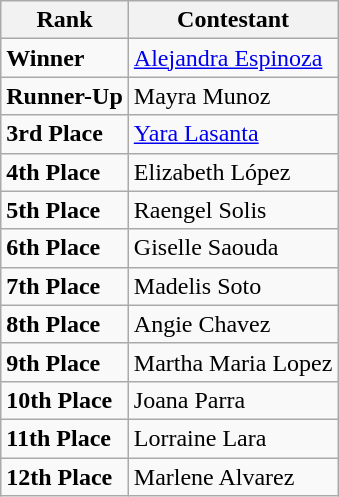<table class="wikitable">
<tr>
<th>Rank</th>
<th>Contestant</th>
</tr>
<tr>
<td><strong>Winner</strong></td>
<td><a href='#'>Alejandra Espinoza</a></td>
</tr>
<tr>
<td><strong>Runner-Up</strong></td>
<td>Mayra Munoz</td>
</tr>
<tr>
<td><strong>3rd Place</strong></td>
<td><a href='#'>Yara Lasanta</a></td>
</tr>
<tr>
<td><strong>4th Place</strong></td>
<td>Elizabeth López</td>
</tr>
<tr>
<td><strong>5th Place</strong></td>
<td>Raengel Solis</td>
</tr>
<tr>
<td><strong>6th Place</strong></td>
<td>Giselle Saouda</td>
</tr>
<tr>
<td><strong>7th Place</strong></td>
<td>Madelis Soto</td>
</tr>
<tr>
<td><strong>8th Place</strong></td>
<td>Angie Chavez</td>
</tr>
<tr>
<td><strong>9th Place</strong></td>
<td>Martha Maria Lopez</td>
</tr>
<tr>
<td><strong>10th Place</strong></td>
<td>Joana Parra</td>
</tr>
<tr>
<td><strong>11th Place</strong></td>
<td>Lorraine Lara</td>
</tr>
<tr>
<td><strong>12th Place</strong></td>
<td>Marlene Alvarez</td>
</tr>
</table>
